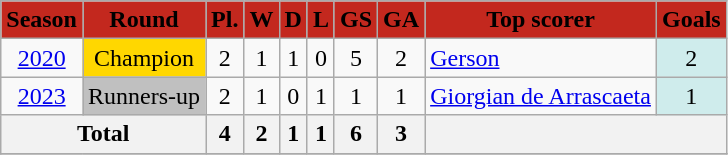<table class="wikitable">
<tr style="background:#C3281E; text-align:center;">
<td><span><strong>Season</strong></span></td>
<td><span><strong>Round</strong></span></td>
<td><span><strong>Pl.</strong></span></td>
<td><span><strong>W</strong></span></td>
<td><span><strong>D</strong></span></td>
<td><span><strong>L</strong></span></td>
<td><span><strong>GS</strong></span></td>
<td><span><strong>GA</strong></span></td>
<td><span><strong>Top scorer</strong></span></td>
<td><span><strong>Goals</strong></span></td>
</tr>
<tr>
<td align=center><a href='#'>2020</a></td>
<td align=center bgcolor="gold">Champion</td>
<td align=center>2</td>
<td align=center>1</td>
<td align=center>1</td>
<td align=center>0</td>
<td align=center>5</td>
<td align=center>2</td>
<td align=left> <a href='#'>Gerson</a></td>
<td align=center bgcolor="#cfecec">2</td>
</tr>
<tr>
<td align=center><a href='#'>2023</a></td>
<td align=center bgcolor="silver">Runners-up</td>
<td align=center>2</td>
<td align=center>1</td>
<td align=center>0</td>
<td align=center>1</td>
<td align=center>1</td>
<td align=center>1</td>
<td align=left> <a href='#'>Giorgian de Arrascaeta</a></td>
<td align=center bgcolor="#cfecec">1</td>
</tr>
<tr>
<th colspan="2"><strong>Total</strong></th>
<th align=center>4</th>
<th align=center>2</th>
<th align=center>1</th>
<th align=center>1</th>
<th align=center>6</th>
<th align=center>3</th>
<th colspan="2"></th>
</tr>
<tr>
</tr>
</table>
